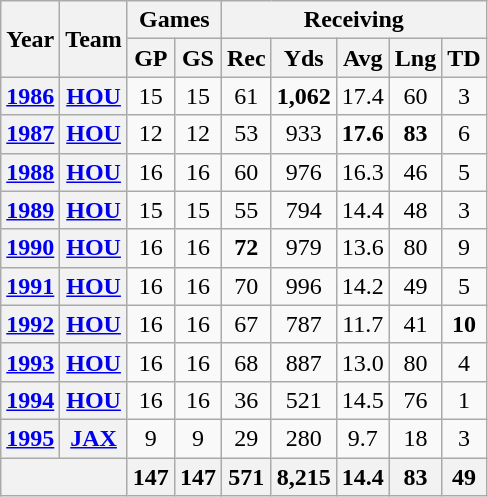<table class="wikitable" style="text-align:center;">
<tr>
<th rowspan="2">Year</th>
<th rowspan="2">Team</th>
<th colspan="2">Games</th>
<th colspan="5">Receiving</th>
</tr>
<tr>
<th>GP</th>
<th>GS</th>
<th>Rec</th>
<th>Yds</th>
<th>Avg</th>
<th>Lng</th>
<th>TD</th>
</tr>
<tr>
<th><a href='#'>1986</a></th>
<th><a href='#'>HOU</a></th>
<td>15</td>
<td>15</td>
<td>61</td>
<td><strong>1,062</strong></td>
<td>17.4</td>
<td>60</td>
<td>3</td>
</tr>
<tr>
<th><a href='#'>1987</a></th>
<th><a href='#'>HOU</a></th>
<td>12</td>
<td>12</td>
<td>53</td>
<td>933</td>
<td><strong>17.6</strong></td>
<td><strong>83</strong></td>
<td>6</td>
</tr>
<tr>
<th><a href='#'>1988</a></th>
<th><a href='#'>HOU</a></th>
<td>16</td>
<td>16</td>
<td>60</td>
<td>976</td>
<td>16.3</td>
<td>46</td>
<td>5</td>
</tr>
<tr>
<th><a href='#'>1989</a></th>
<th><a href='#'>HOU</a></th>
<td>15</td>
<td>15</td>
<td>55</td>
<td>794</td>
<td>14.4</td>
<td>48</td>
<td>3</td>
</tr>
<tr>
<th><a href='#'>1990</a></th>
<th><a href='#'>HOU</a></th>
<td>16</td>
<td>16</td>
<td><strong>72</strong></td>
<td>979</td>
<td>13.6</td>
<td>80</td>
<td>9</td>
</tr>
<tr>
<th><a href='#'>1991</a></th>
<th><a href='#'>HOU</a></th>
<td>16</td>
<td>16</td>
<td>70</td>
<td>996</td>
<td>14.2</td>
<td>49</td>
<td>5</td>
</tr>
<tr>
<th><a href='#'>1992</a></th>
<th><a href='#'>HOU</a></th>
<td>16</td>
<td>16</td>
<td>67</td>
<td>787</td>
<td>11.7</td>
<td>41</td>
<td><strong>10</strong></td>
</tr>
<tr>
<th><a href='#'>1993</a></th>
<th><a href='#'>HOU</a></th>
<td>16</td>
<td>16</td>
<td>68</td>
<td>887</td>
<td>13.0</td>
<td>80</td>
<td>4</td>
</tr>
<tr>
<th><a href='#'>1994</a></th>
<th><a href='#'>HOU</a></th>
<td>16</td>
<td>16</td>
<td>36</td>
<td>521</td>
<td>14.5</td>
<td>76</td>
<td>1</td>
</tr>
<tr>
<th><a href='#'>1995</a></th>
<th><a href='#'>JAX</a></th>
<td>9</td>
<td>9</td>
<td>29</td>
<td>280</td>
<td>9.7</td>
<td>18</td>
<td>3</td>
</tr>
<tr>
<th colspan="2"></th>
<th>147</th>
<th>147</th>
<th>571</th>
<th>8,215</th>
<th>14.4</th>
<th>83</th>
<th>49</th>
</tr>
</table>
